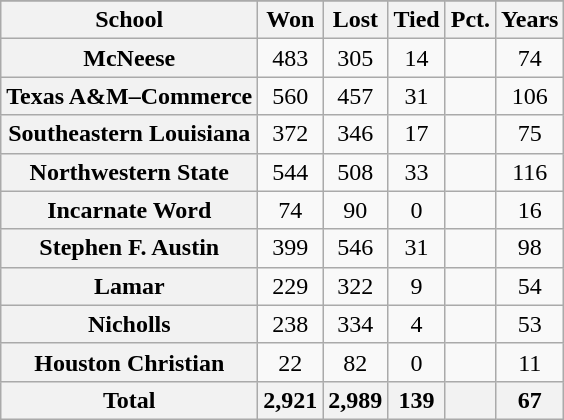<table class="wikitable sortable plainrowheaders" style="text-align: center;">
<tr>
</tr>
<tr>
<th scope="col">School</th>
<th scope="col">Won</th>
<th scope="col">Lost</th>
<th scope="col">Tied</th>
<th scope="col">Pct.</th>
<th scope="col">Years</th>
</tr>
<tr>
<th scope="row">McNeese</th>
<td>483</td>
<td>305</td>
<td>14</td>
<td></td>
<td>74</td>
</tr>
<tr>
<th scope="row">Texas A&M–Commerce</th>
<td>560</td>
<td>457</td>
<td>31</td>
<td></td>
<td>106</td>
</tr>
<tr>
<th scope="row">Southeastern Louisiana</th>
<td>372</td>
<td>346</td>
<td>17</td>
<td></td>
<td>75</td>
</tr>
<tr>
<th scope="row">Northwestern State</th>
<td>544</td>
<td>508</td>
<td>33</td>
<td></td>
<td>116</td>
</tr>
<tr>
<th scope="row">Incarnate Word</th>
<td>74</td>
<td>90</td>
<td>0</td>
<td></td>
<td>16</td>
</tr>
<tr>
<th scope="row">Stephen F. Austin</th>
<td>399</td>
<td>546</td>
<td>31</td>
<td></td>
<td>98</td>
</tr>
<tr>
<th scope="row">Lamar</th>
<td>229</td>
<td>322</td>
<td>9</td>
<td></td>
<td>54</td>
</tr>
<tr>
<th scope="row">Nicholls</th>
<td>238</td>
<td>334</td>
<td>4</td>
<td></td>
<td>53</td>
</tr>
<tr>
<th scope="row">Houston Christian</th>
<td>22</td>
<td>82</td>
<td>0</td>
<td></td>
<td>11</td>
</tr>
<tr>
<th scope="row" style="font-weight: bold;">Total</th>
<th scope="col">2,921</th>
<th scope="col">2,989</th>
<th scope="col">139</th>
<th scope="col"></th>
<th scope="col">67</th>
</tr>
</table>
